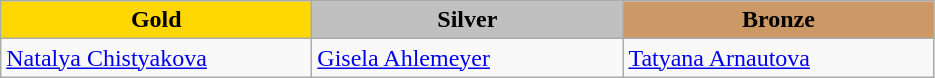<table class="wikitable" style="text-align:left">
<tr align="center">
<td width=200 bgcolor=gold><strong>Gold</strong></td>
<td width=200 bgcolor=silver><strong>Silver</strong></td>
<td width=200 bgcolor=CC9966><strong>Bronze</strong></td>
</tr>
<tr>
<td><a href='#'>Natalya Chistyakova</a><br><em></em></td>
<td><a href='#'>Gisela Ahlemeyer</a><br><em></em></td>
<td><a href='#'>Tatyana Arnautova</a><br><em></em></td>
</tr>
</table>
